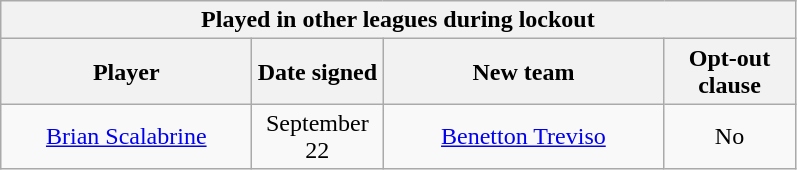<table class="wikitable" style="text-align:center">
<tr>
<th colspan=4>Played in other leagues during lockout</th>
</tr>
<tr>
<th style="width:160px">Player</th>
<th style="width:80px">Date signed</th>
<th style="width:180px">New team</th>
<th style="width:80px">Opt-out clause</th>
</tr>
<tr>
<td><a href='#'>Brian Scalabrine</a></td>
<td>September 22</td>
<td><a href='#'>Benetton Treviso</a> </td>
<td>No</td>
</tr>
</table>
